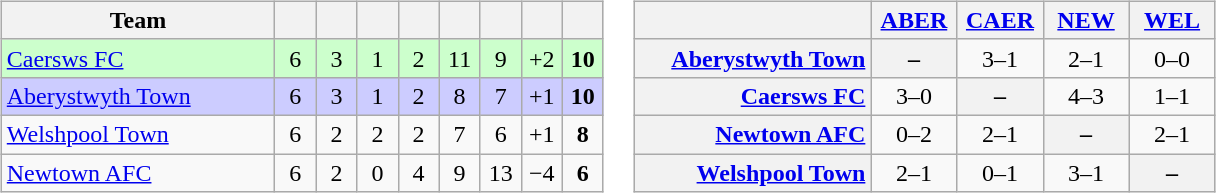<table>
<tr>
<td><br><table class="wikitable" style="text-align: center;">
<tr>
<th width=175>Team</th>
<th width=20></th>
<th width=20></th>
<th width=20></th>
<th width=20></th>
<th width=20></th>
<th width=20></th>
<th width=20></th>
<th width=20></th>
</tr>
<tr bgcolor="#ccffcc">
<td align=left><a href='#'>Caersws FC</a></td>
<td>6</td>
<td>3</td>
<td>1</td>
<td>2</td>
<td>11</td>
<td>9</td>
<td>+2</td>
<td><strong>10</strong></td>
</tr>
<tr bgcolor="#ccccff">
<td align=left><a href='#'>Aberystwyth Town</a></td>
<td>6</td>
<td>3</td>
<td>1</td>
<td>2</td>
<td>8</td>
<td>7</td>
<td>+1</td>
<td><strong>10</strong></td>
</tr>
<tr>
<td align=left><a href='#'>Welshpool Town</a></td>
<td>6</td>
<td>2</td>
<td>2</td>
<td>2</td>
<td>7</td>
<td>6</td>
<td>+1</td>
<td><strong>8</strong></td>
</tr>
<tr>
<td align=left><a href='#'>Newtown AFC</a></td>
<td>6</td>
<td>2</td>
<td>0</td>
<td>4</td>
<td>9</td>
<td>13</td>
<td>−4</td>
<td><strong>6</strong></td>
</tr>
</table>
</td>
<td><br><table class="wikitable" style="text-align:center">
<tr>
<th width="150"> </th>
<th width="50"><a href='#'>ABER</a></th>
<th width="50"><a href='#'>CAER</a></th>
<th width="50"><a href='#'>NEW</a></th>
<th width="50"><a href='#'>WEL</a></th>
</tr>
<tr>
<th style="text-align:right;"><a href='#'>Aberystwyth Town</a></th>
<th>–</th>
<td title="Aberystwyth Town v Caersws FC">3–1</td>
<td title="Aberystwyth Town v Newtown AFC">2–1</td>
<td title="Aberystwyth Town v Welshpool Town">0–0</td>
</tr>
<tr>
<th style="text-align:right;"><a href='#'>Caersws FC</a></th>
<td title="Caersws FC v Aberystwyth Town">3–0</td>
<th>–</th>
<td title="Caersws FC v Newtown AFC">4–3</td>
<td title="Caersws FC v Welshpool Town">1–1</td>
</tr>
<tr>
<th style="text-align:right;"><a href='#'>Newtown AFC</a></th>
<td title="Newtown AFC v Aberystwyth Town">0–2</td>
<td title="Newtown AFC v Caersws FC">2–1</td>
<th>–</th>
<td title="Newtown AFC v Welshpool Town">2–1</td>
</tr>
<tr>
<th style="text-align:right;"><a href='#'>Welshpool Town</a></th>
<td title="Welshpool Town v Aberystwyth Town">2–1</td>
<td title="Welshpool Town v Caersws FC">0–1</td>
<td title="Welshpool Town v Newtown AFC">3–1</td>
<th>–</th>
</tr>
</table>
</td>
</tr>
</table>
